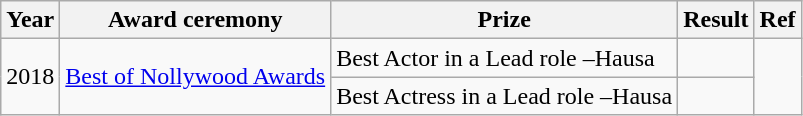<table class ="wikitable">
<tr>
<th>Year</th>
<th>Award ceremony</th>
<th>Prize</th>
<th>Result</th>
<th>Ref</th>
</tr>
<tr>
<td rowspan="2">2018</td>
<td rowspan="2"><a href='#'>Best of Nollywood Awards</a></td>
<td>Best Actor in a Lead role –Hausa</td>
<td></td>
<td rowspan="2"></td>
</tr>
<tr>
<td>Best Actress in a Lead role –Hausa</td>
<td></td>
</tr>
</table>
